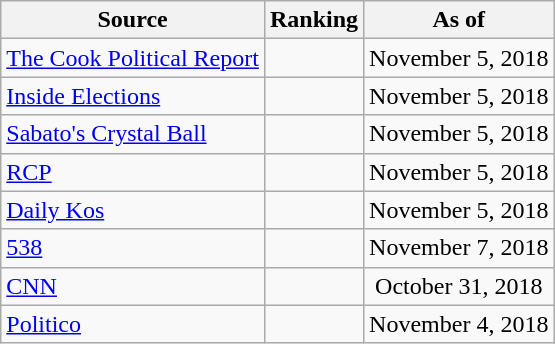<table class="wikitable" style="text-align:center">
<tr>
<th>Source</th>
<th>Ranking</th>
<th>As of</th>
</tr>
<tr>
<td align=left><a href='#'>The Cook Political Report</a></td>
<td></td>
<td>November 5, 2018</td>
</tr>
<tr>
<td align=left><a href='#'>Inside Elections</a></td>
<td></td>
<td>November 5, 2018</td>
</tr>
<tr>
<td align=left><a href='#'>Sabato's Crystal Ball</a></td>
<td></td>
<td>November 5, 2018</td>
</tr>
<tr>
<td align="left"><a href='#'>RCP</a></td>
<td></td>
<td>November 5, 2018</td>
</tr>
<tr>
<td align="left"><a href='#'>Daily Kos</a></td>
<td></td>
<td>November 5, 2018</td>
</tr>
<tr>
<td align="left"><a href='#'>538</a></td>
<td></td>
<td>November 7, 2018</td>
</tr>
<tr>
<td align="left"><a href='#'>CNN</a></td>
<td></td>
<td>October 31, 2018</td>
</tr>
<tr>
<td align="left"><a href='#'>Politico</a></td>
<td></td>
<td>November 4, 2018</td>
</tr>
</table>
